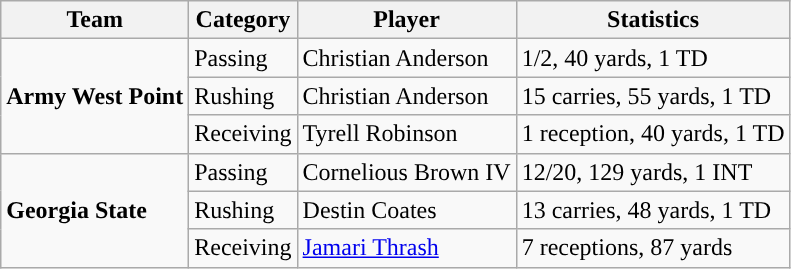<table class="wikitable" style="float: left;">
<tr>
<th>Team</th>
<th>Category</th>
<th>Player</th>
<th>Statistics</th>
</tr>
<tr>
<td rowspan=3><strong>Army West Point</strong></td>
<td>Passing</td>
<td>Christian Anderson</td>
<td>1/2, 40 yards, 1 TD</td>
</tr>
<tr>
<td>Rushing</td>
<td>Christian Anderson</td>
<td>15 carries, 55 yards, 1 TD</td>
</tr>
<tr>
<td>Receiving</td>
<td>Tyrell Robinson</td>
<td>1 reception, 40 yards, 1 TD</td>
</tr>
<tr>
<td rowspan=3><strong>Georgia State</strong></td>
<td>Passing</td>
<td>Cornelious Brown IV</td>
<td>12/20, 129 yards, 1 INT</td>
</tr>
<tr>
<td>Rushing</td>
<td>Destin Coates</td>
<td>13 carries, 48 yards, 1 TD</td>
</tr>
<tr>
<td>Receiving</td>
<td><a href='#'>Jamari Thrash</a></td>
<td>7 receptions, 87 yards</td>
</tr>
</table>
